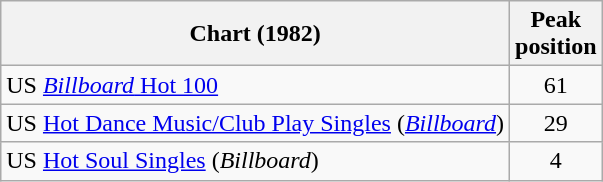<table Class = "wikitable sortable">
<tr>
<th>Chart (1982)</th>
<th>Peak<br>position</th>
</tr>
<tr>
<td>US <a href='#'><em>Billboard</em> Hot 100</a></td>
<td align=center>61</td>
</tr>
<tr>
<td>US <a href='#'>Hot Dance Music/Club Play Singles</a> (<em><a href='#'>Billboard</a></em>)</td>
<td align=center>29</td>
</tr>
<tr>
<td>US <a href='#'>Hot Soul Singles</a> (<em>Billboard</em>)</td>
<td align=center>4</td>
</tr>
</table>
